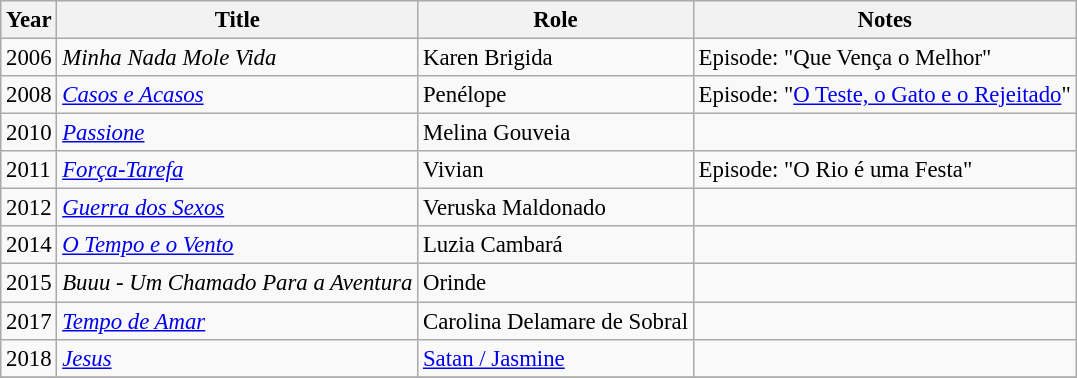<table class="wikitable" style="font-size: 95%;">
<tr>
<th>Year</th>
<th>Title</th>
<th>Role</th>
<th>Notes</th>
</tr>
<tr>
<td>2006</td>
<td><em>Minha Nada Mole Vida</em></td>
<td>Karen Brigida</td>
<td>Episode: "Que Vença o Melhor"</td>
</tr>
<tr>
<td>2008</td>
<td><em><a href='#'>Casos e Acasos</a></em></td>
<td>Penélope</td>
<td>Episode: "<a href='#'>O Teste, o Gato e o Rejeitado</a>"</td>
</tr>
<tr>
<td>2010</td>
<td><em><a href='#'>Passione</a></em></td>
<td>Melina Gouveia</td>
<td></td>
</tr>
<tr>
<td>2011</td>
<td><em><a href='#'>Força-Tarefa</a></em></td>
<td>Vivian</td>
<td>Episode: "O Rio é uma Festa"</td>
</tr>
<tr>
<td>2012</td>
<td><em><a href='#'>Guerra dos Sexos</a></em></td>
<td>Veruska Maldonado</td>
<td></td>
</tr>
<tr>
<td>2014</td>
<td><em><a href='#'>O Tempo e o Vento</a></em></td>
<td>Luzia Cambará</td>
<td></td>
</tr>
<tr>
<td>2015</td>
<td><em>Buuu - Um Chamado Para a Aventura</em></td>
<td>Orinde</td>
<td></td>
</tr>
<tr>
<td>2017</td>
<td><em><a href='#'>Tempo de Amar</a></em></td>
<td>Carolina Delamare de Sobral</td>
<td></td>
</tr>
<tr>
<td>2018</td>
<td><em><a href='#'>Jesus</a></em></td>
<td><a href='#'>Satan / Jasmine</a></td>
<td></td>
</tr>
<tr>
</tr>
</table>
